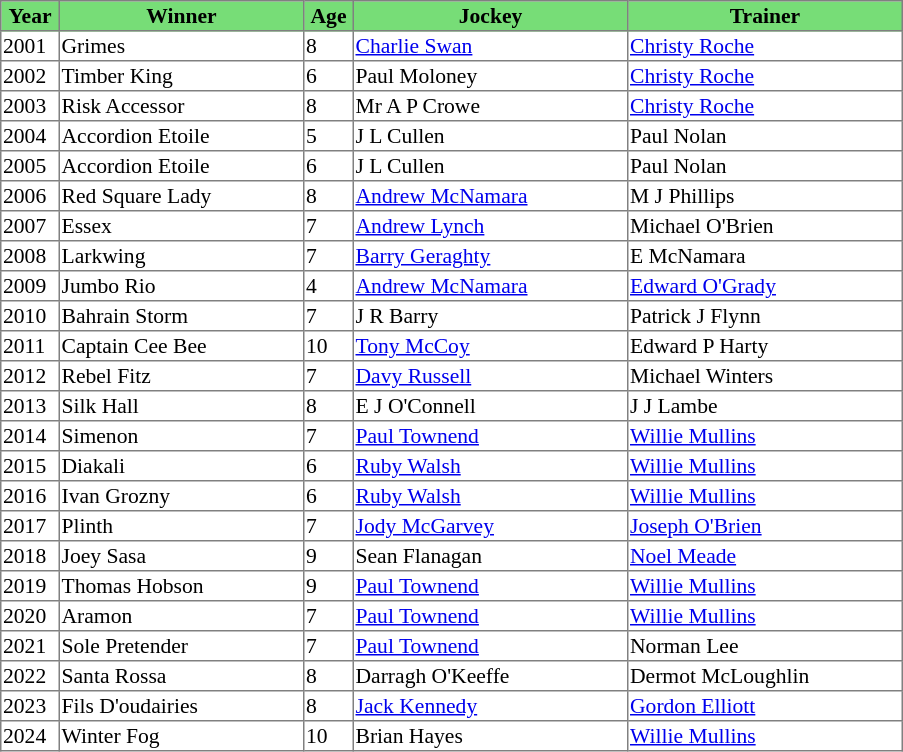<table class = "sortable" | border="1" style="border-collapse: collapse; font-size:90%">
<tr bgcolor="#77dd77" align="center">
<th style="width:36px"><strong>Year</strong></th>
<th style="width:160px"><strong>Winner</strong></th>
<th style="width:30px"><strong>Age</strong></th>
<th style="width:180px"><strong>Jockey</strong></th>
<th style="width:180px"><strong>Trainer</strong></th>
</tr>
<tr>
<td>2001</td>
<td>Grimes</td>
<td>8</td>
<td><a href='#'>Charlie Swan</a></td>
<td><a href='#'>Christy Roche</a></td>
</tr>
<tr>
<td>2002</td>
<td>Timber King</td>
<td>6</td>
<td>Paul Moloney</td>
<td><a href='#'>Christy Roche</a></td>
</tr>
<tr>
<td>2003</td>
<td>Risk Accessor</td>
<td>8</td>
<td>Mr A P Crowe</td>
<td><a href='#'>Christy Roche</a></td>
</tr>
<tr>
<td>2004</td>
<td>Accordion Etoile</td>
<td>5</td>
<td>J L Cullen</td>
<td>Paul Nolan</td>
</tr>
<tr>
<td>2005</td>
<td>Accordion Etoile</td>
<td>6</td>
<td>J L Cullen</td>
<td>Paul Nolan</td>
</tr>
<tr>
<td>2006</td>
<td>Red Square Lady</td>
<td>8</td>
<td><a href='#'>Andrew McNamara</a></td>
<td>M J Phillips</td>
</tr>
<tr>
<td>2007</td>
<td>Essex</td>
<td>7</td>
<td><a href='#'>Andrew Lynch</a></td>
<td>Michael O'Brien</td>
</tr>
<tr>
<td>2008</td>
<td>Larkwing</td>
<td>7</td>
<td><a href='#'>Barry Geraghty</a></td>
<td>E McNamara</td>
</tr>
<tr>
<td>2009</td>
<td>Jumbo Rio</td>
<td>4</td>
<td><a href='#'>Andrew McNamara</a></td>
<td><a href='#'>Edward O'Grady</a></td>
</tr>
<tr>
<td>2010</td>
<td>Bahrain Storm</td>
<td>7</td>
<td>J R Barry</td>
<td>Patrick J Flynn</td>
</tr>
<tr>
<td>2011</td>
<td>Captain Cee Bee</td>
<td>10</td>
<td><a href='#'>Tony McCoy</a></td>
<td>Edward P Harty</td>
</tr>
<tr>
<td>2012</td>
<td>Rebel Fitz</td>
<td>7</td>
<td><a href='#'>Davy Russell</a></td>
<td>Michael Winters</td>
</tr>
<tr>
<td>2013</td>
<td>Silk Hall</td>
<td>8</td>
<td>E J O'Connell</td>
<td>J J Lambe</td>
</tr>
<tr>
<td>2014</td>
<td>Simenon</td>
<td>7</td>
<td><a href='#'>Paul Townend</a></td>
<td><a href='#'>Willie Mullins</a></td>
</tr>
<tr>
<td>2015</td>
<td>Diakali</td>
<td>6</td>
<td><a href='#'>Ruby Walsh</a></td>
<td><a href='#'>Willie Mullins</a></td>
</tr>
<tr>
<td>2016</td>
<td>Ivan Grozny</td>
<td>6</td>
<td><a href='#'>Ruby Walsh</a></td>
<td><a href='#'>Willie Mullins</a></td>
</tr>
<tr>
<td>2017</td>
<td>Plinth</td>
<td>7</td>
<td><a href='#'>Jody McGarvey</a></td>
<td><a href='#'>Joseph O'Brien</a></td>
</tr>
<tr>
<td>2018</td>
<td>Joey Sasa</td>
<td>9</td>
<td>Sean Flanagan</td>
<td><a href='#'>Noel Meade</a></td>
</tr>
<tr>
<td>2019</td>
<td>Thomas Hobson</td>
<td>9</td>
<td><a href='#'>Paul Townend</a></td>
<td><a href='#'>Willie Mullins</a></td>
</tr>
<tr>
<td>2020</td>
<td>Aramon</td>
<td>7</td>
<td><a href='#'>Paul Townend</a></td>
<td><a href='#'>Willie Mullins</a></td>
</tr>
<tr>
<td>2021</td>
<td>Sole Pretender</td>
<td>7</td>
<td><a href='#'>Paul Townend</a></td>
<td>Norman Lee</td>
</tr>
<tr>
<td>2022</td>
<td>Santa Rossa</td>
<td>8</td>
<td>Darragh O'Keeffe</td>
<td>Dermot McLoughlin</td>
</tr>
<tr>
<td>2023</td>
<td>Fils D'oudairies</td>
<td>8</td>
<td><a href='#'>Jack Kennedy</a></td>
<td><a href='#'>Gordon Elliott</a></td>
</tr>
<tr>
<td>2024</td>
<td>Winter Fog</td>
<td>10</td>
<td>Brian Hayes</td>
<td><a href='#'>Willie Mullins</a></td>
</tr>
</table>
